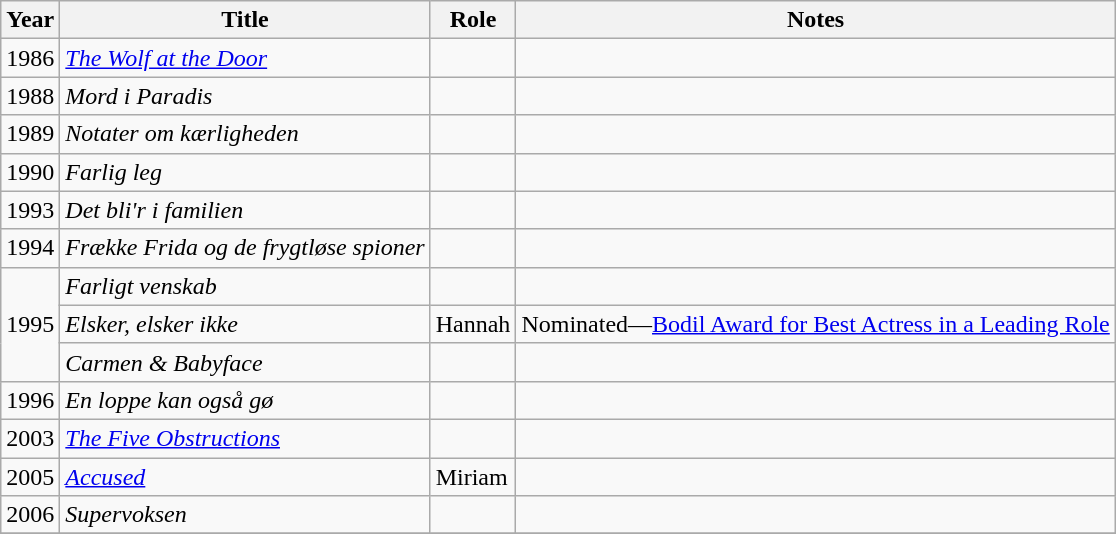<table class="wikitable sortable">
<tr>
<th>Year</th>
<th>Title</th>
<th>Role</th>
<th class="unsortable">Notes</th>
</tr>
<tr>
<td>1986</td>
<td><em><a href='#'>The Wolf at the Door</a></em></td>
<td></td>
<td></td>
</tr>
<tr>
<td>1988</td>
<td><em>Mord i Paradis</em></td>
<td></td>
<td></td>
</tr>
<tr>
<td>1989</td>
<td><em>Notater om kærligheden</em></td>
<td></td>
<td></td>
</tr>
<tr>
<td>1990</td>
<td><em>Farlig leg</em></td>
<td></td>
<td></td>
</tr>
<tr>
<td>1993</td>
<td><em>Det bli'r i familien</em></td>
<td></td>
<td></td>
</tr>
<tr>
<td>1994</td>
<td><em>Frække Frida og de frygtløse spioner</em></td>
<td></td>
<td></td>
</tr>
<tr>
<td rowspan=3>1995</td>
<td><em>Farligt venskab</em></td>
<td></td>
<td></td>
</tr>
<tr>
<td><em>Elsker, elsker ikke</em></td>
<td>Hannah</td>
<td>Nominated—<a href='#'>Bodil Award for Best Actress in a Leading Role</a></td>
</tr>
<tr>
<td><em>Carmen & Babyface</em></td>
<td></td>
<td></td>
</tr>
<tr>
<td>1996</td>
<td><em>En loppe kan også gø</em></td>
<td></td>
<td></td>
</tr>
<tr>
<td>2003</td>
<td><em><a href='#'>The Five Obstructions</a></em></td>
<td></td>
<td></td>
</tr>
<tr>
<td>2005</td>
<td><em><a href='#'>Accused</a></em></td>
<td>Miriam</td>
<td></td>
</tr>
<tr>
<td>2006</td>
<td><em>Supervoksen</em></td>
<td></td>
<td></td>
</tr>
<tr>
</tr>
</table>
